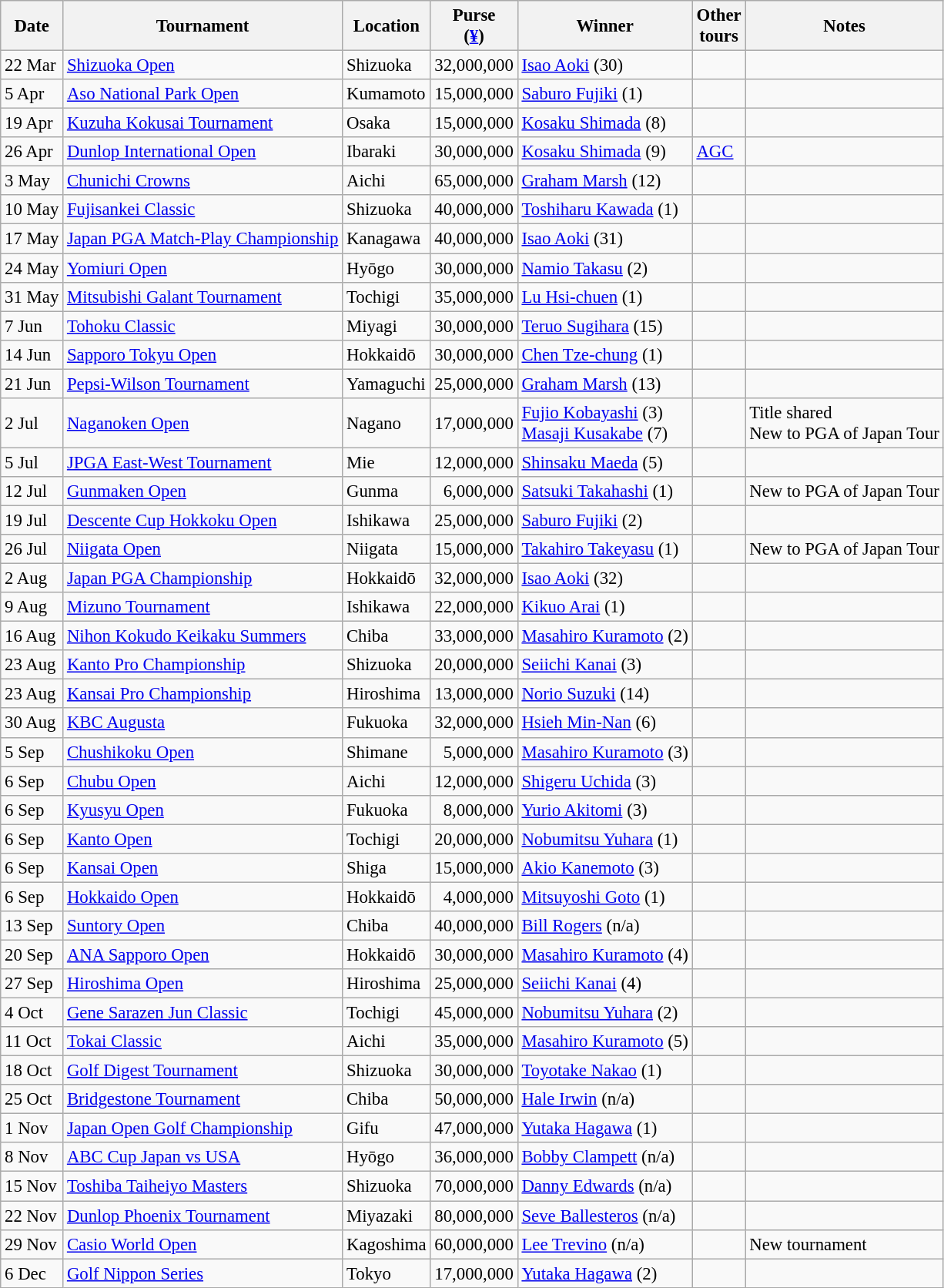<table class="wikitable" style="font-size:95%">
<tr>
<th>Date</th>
<th>Tournament</th>
<th>Location</th>
<th>Purse<br>(<a href='#'>¥</a>)</th>
<th>Winner</th>
<th>Other<br>tours</th>
<th>Notes</th>
</tr>
<tr>
<td>22 Mar</td>
<td><a href='#'>Shizuoka Open</a></td>
<td>Shizuoka</td>
<td align=right>32,000,000</td>
<td> <a href='#'>Isao Aoki</a> (30)</td>
<td></td>
<td></td>
</tr>
<tr>
<td>5 Apr</td>
<td><a href='#'>Aso National Park Open</a></td>
<td>Kumamoto</td>
<td align=right>15,000,000</td>
<td> <a href='#'>Saburo Fujiki</a> (1)</td>
<td></td>
<td></td>
</tr>
<tr>
<td>19 Apr</td>
<td><a href='#'>Kuzuha Kokusai Tournament</a></td>
<td>Osaka</td>
<td align=right>15,000,000</td>
<td> <a href='#'>Kosaku Shimada</a> (8)</td>
<td></td>
<td></td>
</tr>
<tr>
<td>26 Apr</td>
<td><a href='#'>Dunlop International Open</a></td>
<td>Ibaraki</td>
<td align=right>30,000,000</td>
<td> <a href='#'>Kosaku Shimada</a> (9)</td>
<td><a href='#'>AGC</a></td>
<td></td>
</tr>
<tr>
<td>3 May</td>
<td><a href='#'>Chunichi Crowns</a></td>
<td>Aichi</td>
<td align=right>65,000,000</td>
<td> <a href='#'>Graham Marsh</a> (12)</td>
<td></td>
<td></td>
</tr>
<tr>
<td>10 May</td>
<td><a href='#'>Fujisankei Classic</a></td>
<td>Shizuoka</td>
<td align=right>40,000,000</td>
<td> <a href='#'>Toshiharu Kawada</a> (1)</td>
<td></td>
<td></td>
</tr>
<tr>
<td>17 May</td>
<td><a href='#'>Japan PGA Match-Play Championship</a></td>
<td>Kanagawa</td>
<td align=right>40,000,000</td>
<td> <a href='#'>Isao Aoki</a> (31)</td>
<td></td>
<td></td>
</tr>
<tr>
<td>24 May</td>
<td><a href='#'>Yomiuri Open</a></td>
<td>Hyōgo</td>
<td align=right>30,000,000</td>
<td> <a href='#'>Namio Takasu</a> (2)</td>
<td></td>
<td></td>
</tr>
<tr>
<td>31 May</td>
<td><a href='#'>Mitsubishi Galant Tournament</a></td>
<td>Tochigi</td>
<td align=right>35,000,000</td>
<td> <a href='#'>Lu Hsi-chuen</a> (1)</td>
<td></td>
<td></td>
</tr>
<tr>
<td>7 Jun</td>
<td><a href='#'>Tohoku Classic</a></td>
<td>Miyagi</td>
<td align=right>30,000,000</td>
<td> <a href='#'>Teruo Sugihara</a> (15)</td>
<td></td>
<td></td>
</tr>
<tr>
<td>14 Jun</td>
<td><a href='#'>Sapporo Tokyu Open</a></td>
<td>Hokkaidō</td>
<td align=right>30,000,000</td>
<td> <a href='#'>Chen Tze-chung</a> (1)</td>
<td></td>
<td></td>
</tr>
<tr>
<td>21 Jun</td>
<td><a href='#'>Pepsi-Wilson Tournament</a></td>
<td>Yamaguchi</td>
<td align=right>25,000,000</td>
<td> <a href='#'>Graham Marsh</a> (13)</td>
<td></td>
<td></td>
</tr>
<tr>
<td>2 Jul</td>
<td><a href='#'>Naganoken Open</a></td>
<td>Nagano</td>
<td align=right>17,000,000</td>
<td> <a href='#'>Fujio Kobayashi</a> (3)<br> <a href='#'>Masaji Kusakabe</a> (7)</td>
<td></td>
<td>Title shared<br>New to PGA of Japan Tour</td>
</tr>
<tr>
<td>5 Jul</td>
<td><a href='#'>JPGA East-West Tournament</a></td>
<td>Mie</td>
<td align=right>12,000,000</td>
<td> <a href='#'>Shinsaku Maeda</a> (5)</td>
<td></td>
<td></td>
</tr>
<tr>
<td>12 Jul</td>
<td><a href='#'>Gunmaken Open</a></td>
<td>Gunma</td>
<td align=right>6,000,000</td>
<td> <a href='#'>Satsuki Takahashi</a> (1)</td>
<td></td>
<td>New to PGA of Japan Tour</td>
</tr>
<tr>
<td>19 Jul</td>
<td><a href='#'>Descente Cup Hokkoku Open</a></td>
<td>Ishikawa</td>
<td align=right>25,000,000</td>
<td> <a href='#'>Saburo Fujiki</a> (2)</td>
<td></td>
<td></td>
</tr>
<tr>
<td>26 Jul</td>
<td><a href='#'>Niigata Open</a></td>
<td>Niigata</td>
<td align=right>15,000,000</td>
<td> <a href='#'>Takahiro Takeyasu</a> (1)</td>
<td></td>
<td>New to PGA of Japan Tour</td>
</tr>
<tr>
<td>2 Aug</td>
<td><a href='#'>Japan PGA Championship</a></td>
<td>Hokkaidō</td>
<td align=right>32,000,000</td>
<td> <a href='#'>Isao Aoki</a> (32)</td>
<td></td>
<td></td>
</tr>
<tr>
<td>9 Aug</td>
<td><a href='#'>Mizuno Tournament</a></td>
<td>Ishikawa</td>
<td align=right>22,000,000</td>
<td> <a href='#'>Kikuo Arai</a> (1)</td>
<td></td>
<td></td>
</tr>
<tr>
<td>16 Aug</td>
<td><a href='#'>Nihon Kokudo Keikaku Summers</a></td>
<td>Chiba</td>
<td align=right>33,000,000</td>
<td> <a href='#'>Masahiro Kuramoto</a> (2)</td>
<td></td>
<td></td>
</tr>
<tr>
<td>23 Aug</td>
<td><a href='#'>Kanto Pro Championship</a></td>
<td>Shizuoka</td>
<td align=right>20,000,000</td>
<td> <a href='#'>Seiichi Kanai</a> (3)</td>
<td></td>
<td></td>
</tr>
<tr>
<td>23 Aug</td>
<td><a href='#'>Kansai Pro Championship</a></td>
<td>Hiroshima</td>
<td align=right>13,000,000</td>
<td> <a href='#'>Norio Suzuki</a> (14)</td>
<td></td>
<td></td>
</tr>
<tr>
<td>30 Aug</td>
<td><a href='#'>KBC Augusta</a></td>
<td>Fukuoka</td>
<td align=right>32,000,000</td>
<td> <a href='#'>Hsieh Min-Nan</a> (6)</td>
<td></td>
<td></td>
</tr>
<tr>
<td>5 Sep</td>
<td><a href='#'>Chushikoku Open</a></td>
<td>Shimane</td>
<td align=right>5,000,000</td>
<td> <a href='#'>Masahiro Kuramoto</a> (3)</td>
<td></td>
<td></td>
</tr>
<tr>
<td>6 Sep</td>
<td><a href='#'>Chubu Open</a></td>
<td>Aichi</td>
<td align=right>12,000,000</td>
<td> <a href='#'>Shigeru Uchida</a> (3)</td>
<td></td>
<td></td>
</tr>
<tr>
<td>6 Sep</td>
<td><a href='#'>Kyusyu Open</a></td>
<td>Fukuoka</td>
<td align=right>8,000,000</td>
<td> <a href='#'>Yurio Akitomi</a> (3)</td>
<td></td>
<td></td>
</tr>
<tr>
<td>6 Sep</td>
<td><a href='#'>Kanto Open</a></td>
<td>Tochigi</td>
<td align=right>20,000,000</td>
<td> <a href='#'>Nobumitsu Yuhara</a> (1)</td>
<td></td>
<td></td>
</tr>
<tr>
<td>6 Sep</td>
<td><a href='#'>Kansai Open</a></td>
<td>Shiga</td>
<td align=right>15,000,000</td>
<td> <a href='#'>Akio Kanemoto</a> (3)</td>
<td></td>
<td></td>
</tr>
<tr>
<td>6 Sep</td>
<td><a href='#'>Hokkaido Open</a></td>
<td>Hokkaidō</td>
<td align=right>4,000,000</td>
<td> <a href='#'>Mitsuyoshi Goto</a> (1)</td>
<td></td>
<td></td>
</tr>
<tr>
<td>13 Sep</td>
<td><a href='#'>Suntory Open</a></td>
<td>Chiba</td>
<td align=right>40,000,000</td>
<td> <a href='#'>Bill Rogers</a> (n/a)</td>
<td></td>
<td></td>
</tr>
<tr>
<td>20 Sep</td>
<td><a href='#'>ANA Sapporo Open</a></td>
<td>Hokkaidō</td>
<td align=right>30,000,000</td>
<td> <a href='#'>Masahiro Kuramoto</a> (4)</td>
<td></td>
<td></td>
</tr>
<tr>
<td>27 Sep</td>
<td><a href='#'>Hiroshima Open</a></td>
<td>Hiroshima</td>
<td align=right>25,000,000</td>
<td> <a href='#'>Seiichi Kanai</a> (4)</td>
<td></td>
<td></td>
</tr>
<tr>
<td>4 Oct</td>
<td><a href='#'>Gene Sarazen Jun Classic</a></td>
<td>Tochigi</td>
<td align=right>45,000,000</td>
<td> <a href='#'>Nobumitsu Yuhara</a> (2)</td>
<td></td>
<td></td>
</tr>
<tr>
<td>11 Oct</td>
<td><a href='#'>Tokai Classic</a></td>
<td>Aichi</td>
<td align=right>35,000,000</td>
<td> <a href='#'>Masahiro Kuramoto</a> (5)</td>
<td></td>
<td></td>
</tr>
<tr>
<td>18 Oct</td>
<td><a href='#'>Golf Digest Tournament</a></td>
<td>Shizuoka</td>
<td align=right>30,000,000</td>
<td> <a href='#'>Toyotake Nakao</a> (1)</td>
<td></td>
<td></td>
</tr>
<tr>
<td>25 Oct</td>
<td><a href='#'>Bridgestone Tournament</a></td>
<td>Chiba</td>
<td align=right>50,000,000</td>
<td> <a href='#'>Hale Irwin</a> (n/a)</td>
<td></td>
<td></td>
</tr>
<tr>
<td>1 Nov</td>
<td><a href='#'>Japan Open Golf Championship</a></td>
<td>Gifu</td>
<td align=right>47,000,000</td>
<td> <a href='#'>Yutaka Hagawa</a> (1)</td>
<td></td>
<td></td>
</tr>
<tr>
<td>8 Nov</td>
<td><a href='#'>ABC Cup Japan vs USA</a></td>
<td>Hyōgo</td>
<td align=right>36,000,000</td>
<td> <a href='#'>Bobby Clampett</a> (n/a)</td>
<td></td>
<td></td>
</tr>
<tr>
<td>15 Nov</td>
<td><a href='#'>Toshiba Taiheiyo Masters</a></td>
<td>Shizuoka</td>
<td align=right>70,000,000</td>
<td> <a href='#'>Danny Edwards</a> (n/a)</td>
<td></td>
<td></td>
</tr>
<tr>
<td>22 Nov</td>
<td><a href='#'>Dunlop Phoenix Tournament</a></td>
<td>Miyazaki</td>
<td align=right>80,000,000</td>
<td> <a href='#'>Seve Ballesteros</a> (n/a)</td>
<td></td>
<td></td>
</tr>
<tr>
<td>29 Nov</td>
<td><a href='#'>Casio World Open</a></td>
<td>Kagoshima</td>
<td align=right>60,000,000</td>
<td> <a href='#'>Lee Trevino</a> (n/a)</td>
<td></td>
<td>New tournament</td>
</tr>
<tr>
<td>6 Dec</td>
<td><a href='#'>Golf Nippon Series</a></td>
<td>Tokyo</td>
<td align=right>17,000,000</td>
<td> <a href='#'>Yutaka Hagawa</a> (2)</td>
<td></td>
<td></td>
</tr>
</table>
